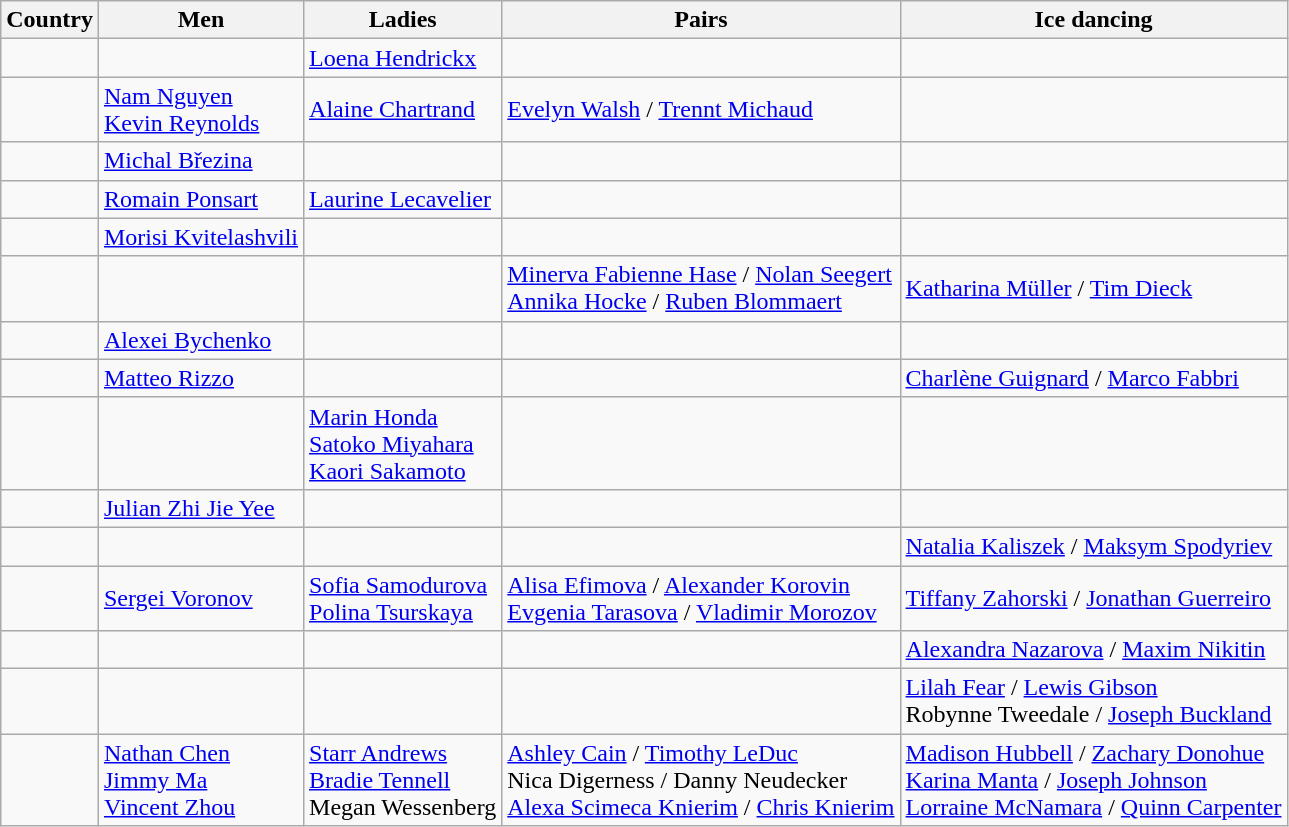<table class="wikitable">
<tr>
<th>Country</th>
<th>Men</th>
<th>Ladies</th>
<th>Pairs</th>
<th>Ice dancing</th>
</tr>
<tr>
<td></td>
<td></td>
<td><a href='#'>Loena Hendrickx</a></td>
<td></td>
<td></td>
</tr>
<tr>
<td></td>
<td><a href='#'>Nam Nguyen</a><br><a href='#'>Kevin Reynolds</a></td>
<td><a href='#'>Alaine Chartrand</a></td>
<td><a href='#'>Evelyn Walsh</a> / <a href='#'>Trennt Michaud</a></td>
<td></td>
</tr>
<tr>
<td></td>
<td><a href='#'>Michal Březina</a></td>
<td></td>
<td></td>
<td></td>
</tr>
<tr>
<td></td>
<td><a href='#'>Romain Ponsart</a></td>
<td><a href='#'>Laurine Lecavelier</a></td>
<td></td>
<td></td>
</tr>
<tr>
<td></td>
<td><a href='#'>Morisi Kvitelashvili</a></td>
<td></td>
<td></td>
<td></td>
</tr>
<tr>
<td></td>
<td></td>
<td></td>
<td><a href='#'>Minerva Fabienne Hase</a> / <a href='#'>Nolan Seegert</a><br><a href='#'>Annika Hocke</a> / <a href='#'>Ruben Blommaert</a></td>
<td><a href='#'>Katharina Müller</a> / <a href='#'>Tim Dieck</a></td>
</tr>
<tr>
<td></td>
<td><a href='#'>Alexei Bychenko</a></td>
<td></td>
<td></td>
<td></td>
</tr>
<tr>
<td></td>
<td><a href='#'>Matteo Rizzo</a></td>
<td></td>
<td></td>
<td><a href='#'>Charlène Guignard</a> / <a href='#'>Marco Fabbri</a></td>
</tr>
<tr>
<td></td>
<td></td>
<td><a href='#'>Marin Honda</a><br><a href='#'>Satoko Miyahara</a><br><a href='#'>Kaori Sakamoto</a></td>
<td></td>
<td></td>
</tr>
<tr>
<td></td>
<td><a href='#'>Julian Zhi Jie Yee</a></td>
<td></td>
<td></td>
<td></td>
</tr>
<tr>
<td></td>
<td></td>
<td></td>
<td></td>
<td><a href='#'>Natalia Kaliszek</a> / <a href='#'>Maksym Spodyriev</a></td>
</tr>
<tr>
<td></td>
<td><a href='#'>Sergei Voronov</a></td>
<td><a href='#'>Sofia Samodurova</a> <br><a href='#'>Polina Tsurskaya</a></td>
<td><a href='#'>Alisa Efimova</a> / <a href='#'>Alexander Korovin</a><br><a href='#'>Evgenia Tarasova</a> / <a href='#'>Vladimir Morozov</a></td>
<td><a href='#'>Tiffany Zahorski</a> / <a href='#'>Jonathan Guerreiro</a></td>
</tr>
<tr>
<td></td>
<td></td>
<td></td>
<td></td>
<td><a href='#'>Alexandra Nazarova</a> / <a href='#'>Maxim Nikitin</a></td>
</tr>
<tr>
<td></td>
<td></td>
<td></td>
<td></td>
<td><a href='#'>Lilah Fear</a> / <a href='#'>Lewis Gibson</a><br>Robynne Tweedale / <a href='#'>Joseph Buckland</a></td>
</tr>
<tr>
<td></td>
<td><a href='#'>Nathan Chen</a><br><a href='#'>Jimmy Ma</a><br><a href='#'>Vincent Zhou</a></td>
<td><a href='#'>Starr Andrews</a><br><a href='#'>Bradie Tennell</a><br>Megan Wessenberg</td>
<td><a href='#'>Ashley Cain</a> / <a href='#'>Timothy LeDuc</a><br>Nica Digerness / Danny Neudecker <br><a href='#'>Alexa Scimeca Knierim</a> / <a href='#'>Chris Knierim</a></td>
<td><a href='#'>Madison Hubbell</a> / <a href='#'>Zachary Donohue</a><br><a href='#'>Karina Manta</a> / <a href='#'>Joseph Johnson</a> <br><a href='#'>Lorraine McNamara</a> / <a href='#'>Quinn Carpenter</a></td>
</tr>
</table>
